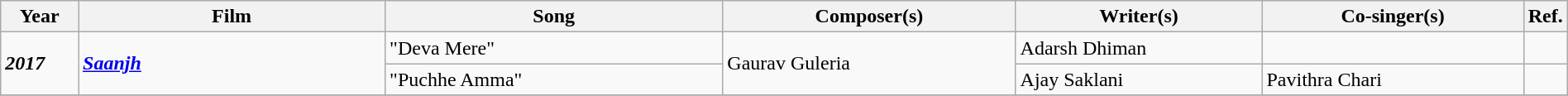<table class="wikitable plainrowheaders" width="100%" "textcolor:#000;">
<tr>
<th scope="col" width="5%"><strong>Year</strong></th>
<th scope="col" width=20%><strong>Film</strong></th>
<th scope="col" width=22%><strong>Song</strong></th>
<th scope="col" width=19%><strong>Composer(s)</strong></th>
<th scope="col" width=16%><strong>Writer(s)</strong></th>
<th scope="col" width=17%><strong>Co-singer(s)</strong></th>
<th scope="col" width=1%><strong>Ref.</strong></th>
</tr>
<tr>
<td rowspan="2"><strong><em>2017</em></strong></td>
<td rowspan="2"><strong><em><a href='#'>Saanjh</a></em></strong></td>
<td>"Deva Mere"</td>
<td rowspan="2">Gaurav Guleria</td>
<td>Adarsh Dhiman</td>
<td></td>
<td></td>
</tr>
<tr>
<td>"Puchhe Amma"</td>
<td>Ajay Saklani</td>
<td>Pavithra Chari</td>
<td></td>
</tr>
<tr>
</tr>
</table>
